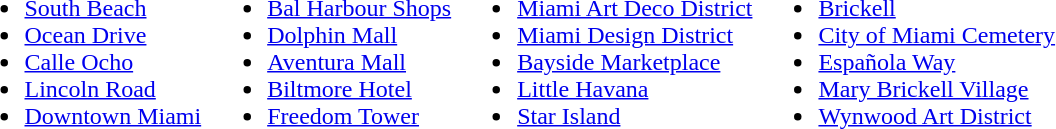<table>
<tr>
<td valign=top><br><ul><li><a href='#'>South Beach</a></li><li><a href='#'>Ocean Drive</a></li><li><a href='#'>Calle Ocho</a></li><li><a href='#'>Lincoln Road</a></li><li><a href='#'>Downtown Miami</a></li></ul></td>
<td valign=top><br><ul><li><a href='#'>Bal Harbour Shops</a></li><li><a href='#'>Dolphin Mall</a></li><li><a href='#'>Aventura Mall</a></li><li><a href='#'>Biltmore Hotel</a></li><li><a href='#'>Freedom Tower</a></li></ul></td>
<td valign=top><br><ul><li><a href='#'>Miami Art Deco District</a></li><li><a href='#'>Miami Design District</a></li><li><a href='#'>Bayside Marketplace</a></li><li><a href='#'>Little Havana</a></li><li><a href='#'>Star Island</a></li></ul></td>
<td valign=top><br><ul><li><a href='#'>Brickell</a></li><li><a href='#'>City of Miami Cemetery</a></li><li><a href='#'>Española Way</a></li><li><a href='#'>Mary Brickell Village</a></li><li><a href='#'>Wynwood Art District</a></li></ul></td>
</tr>
</table>
